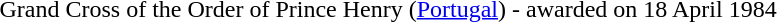<table>
<tr>
<td></td>
<td>Grand Cross of the Order of Prince Henry (<a href='#'>Portugal</a>) - awarded on 18 April 1984</td>
</tr>
</table>
